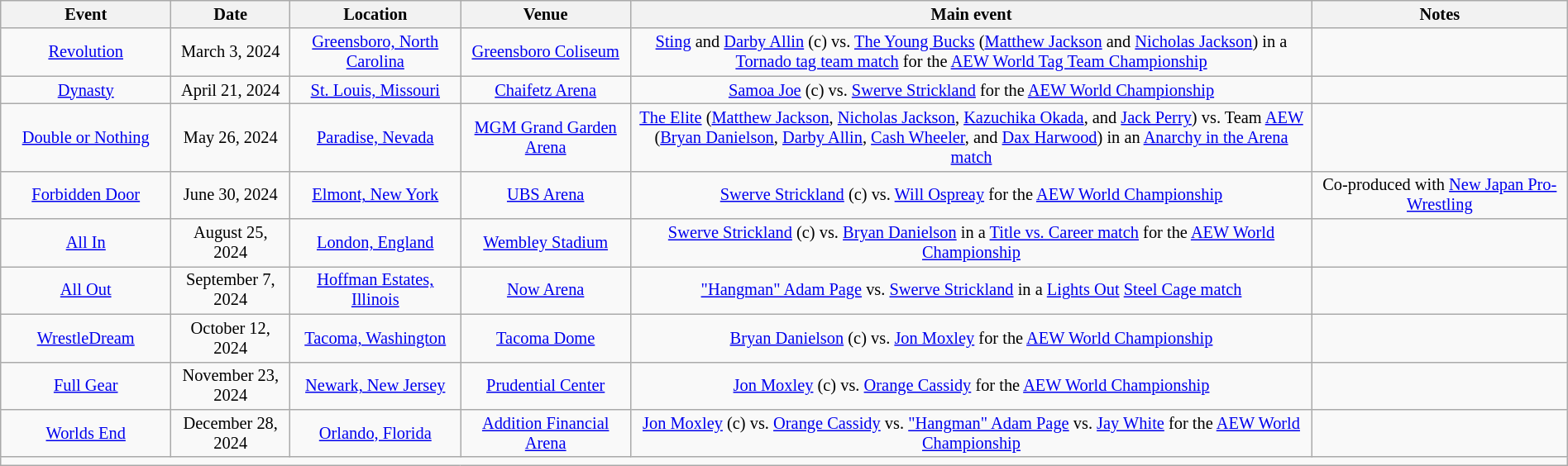<table class="sortable wikitable succession-box" style="font-size:85%; text-align:center; width: 100%">
<tr>
<th scope="col" width="10%">Event</th>
<th scope="col" width="7%">Date</th>
<th scope="col" width="10%">Location</th>
<th scope="col" width="10%">Venue</th>
<th scope="col" width="40%">Main event</th>
<th scope="col" width="15%">Notes</th>
</tr>
<tr>
<td><a href='#'>Revolution</a></td>
<td>March 3, 2024</td>
<td><a href='#'>Greensboro, North Carolina</a></td>
<td><a href='#'>Greensboro Coliseum</a></td>
<td><a href='#'>Sting</a> and <a href='#'>Darby Allin</a> (c) vs. <a href='#'>The Young Bucks</a> (<a href='#'>Matthew Jackson</a> and <a href='#'>Nicholas Jackson</a>) in a <a href='#'>Tornado tag team match</a> for the <a href='#'>AEW World Tag Team Championship</a><br></td>
<td></td>
</tr>
<tr>
<td><a href='#'>Dynasty</a></td>
<td>April 21, 2024</td>
<td><a href='#'>St. Louis, Missouri</a></td>
<td><a href='#'>Chaifetz Arena</a></td>
<td><a href='#'>Samoa Joe</a> (c) vs. <a href='#'>Swerve Strickland</a> for the <a href='#'>AEW World Championship</a></td>
<td></td>
</tr>
<tr>
<td><a href='#'>Double or Nothing</a></td>
<td>May 26, 2024</td>
<td><a href='#'>Paradise, Nevada</a></td>
<td><a href='#'>MGM Grand Garden Arena</a></td>
<td><a href='#'>The Elite</a> (<a href='#'>Matthew Jackson</a>, <a href='#'>Nicholas Jackson</a>, <a href='#'>Kazuchika Okada</a>, and <a href='#'>Jack Perry</a>) vs. Team <a href='#'>AEW</a> (<a href='#'>Bryan Danielson</a>, <a href='#'>Darby Allin</a>, <a href='#'>Cash Wheeler</a>, and <a href='#'>Dax Harwood</a>) in an <a href='#'>Anarchy in the Arena match</a></td>
<td></td>
</tr>
<tr>
<td><a href='#'>Forbidden Door</a></td>
<td>June 30, 2024</td>
<td><a href='#'>Elmont, New York</a></td>
<td><a href='#'>UBS Arena</a></td>
<td><a href='#'>Swerve Strickland</a> (c) vs. <a href='#'>Will Ospreay</a> for the <a href='#'>AEW World Championship</a></td>
<td>Co-produced with <a href='#'>New Japan Pro-Wrestling</a></td>
</tr>
<tr>
<td><a href='#'>All In</a></td>
<td>August 25, 2024</td>
<td><a href='#'>London, England</a></td>
<td><a href='#'>Wembley Stadium</a></td>
<td><a href='#'>Swerve Strickland</a> (c) vs. <a href='#'>Bryan Danielson</a> in a <a href='#'>Title vs. Career match</a> for the <a href='#'>AEW World Championship</a></td>
<td></td>
</tr>
<tr>
<td><a href='#'>All Out</a></td>
<td>September 7, 2024</td>
<td><a href='#'>Hoffman Estates, Illinois</a></td>
<td><a href='#'>Now Arena</a></td>
<td><a href='#'>"Hangman" Adam Page</a> vs. <a href='#'>Swerve Strickland</a> in a <a href='#'>Lights Out</a> <a href='#'>Steel Cage match</a></td>
<td></td>
</tr>
<tr>
<td><a href='#'>WrestleDream</a></td>
<td>October 12, 2024</td>
<td><a href='#'>Tacoma, Washington</a></td>
<td><a href='#'>Tacoma Dome</a></td>
<td><a href='#'>Bryan Danielson</a> (c) vs. <a href='#'>Jon Moxley</a> for the <a href='#'>AEW World Championship</a></td>
<td></td>
</tr>
<tr>
<td><a href='#'>Full Gear</a></td>
<td>November 23, 2024</td>
<td><a href='#'>Newark, New Jersey</a></td>
<td><a href='#'>Prudential Center</a></td>
<td><a href='#'>Jon Moxley</a> (c) vs. <a href='#'>Orange Cassidy</a> for the <a href='#'>AEW World Championship</a></td>
<td></td>
</tr>
<tr>
<td><a href='#'>Worlds End</a></td>
<td>December 28, 2024</td>
<td><a href='#'>Orlando, Florida</a></td>
<td><a href='#'>Addition Financial Arena</a></td>
<td><a href='#'>Jon Moxley</a> (c) vs. <a href='#'>Orange Cassidy</a> vs. <a href='#'>"Hangman" Adam Page</a> vs. <a href='#'>Jay White</a> for the <a href='#'>AEW World Championship</a></td>
<td></td>
</tr>
<tr>
<td colspan=6></td>
</tr>
</table>
